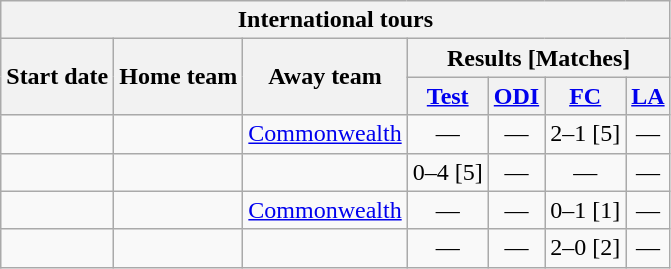<table class="wikitable">
<tr>
<th colspan="7">International tours</th>
</tr>
<tr>
<th rowspan="2">Start date</th>
<th rowspan="2">Home team</th>
<th rowspan="2">Away team</th>
<th colspan="4">Results [Matches]</th>
</tr>
<tr>
<th><a href='#'>Test</a></th>
<th><a href='#'>ODI</a></th>
<th><a href='#'>FC</a></th>
<th><a href='#'>LA</a></th>
</tr>
<tr>
<td><a href='#'></a></td>
<td></td>
<td><a href='#'>Commonwealth</a></td>
<td ; style="text-align:center">—</td>
<td ; style="text-align:center">—</td>
<td>2–1 [5]</td>
<td ; style="text-align:center">—</td>
</tr>
<tr>
<td><a href='#'></a></td>
<td></td>
<td></td>
<td>0–4 [5]</td>
<td ; style="text-align:center">—</td>
<td ; style="text-align:center">—</td>
<td ; style="text-align:center">—</td>
</tr>
<tr>
<td><a href='#'></a></td>
<td></td>
<td><a href='#'>Commonwealth</a></td>
<td ; style="text-align:center">—</td>
<td ; style="text-align:center">—</td>
<td>0–1 [1]</td>
<td ; style="text-align:center">—</td>
</tr>
<tr>
<td><a href='#'></a></td>
<td></td>
<td></td>
<td ; style="text-align:center">—</td>
<td ; style="text-align:center">—</td>
<td>2–0 [2]</td>
<td ; style="text-align:center">—</td>
</tr>
</table>
